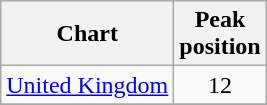<table class="wikitable sortable">
<tr>
<th align="center">Chart</th>
<th align="center">Peak<br>position</th>
</tr>
<tr>
<td align="left"><a href='#'>United Kingdom</a></td>
<td align="center">12</td>
</tr>
<tr>
</tr>
</table>
